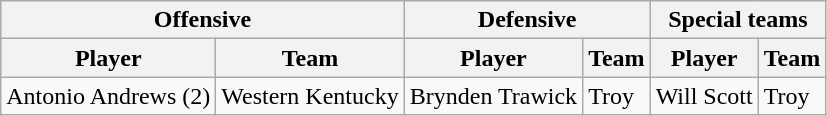<table class="wikitable">
<tr>
<th colspan="2">Offensive</th>
<th colspan="2">Defensive</th>
<th colspan="2">Special teams</th>
</tr>
<tr>
<th>Player</th>
<th>Team</th>
<th>Player</th>
<th>Team</th>
<th>Player</th>
<th>Team</th>
</tr>
<tr>
<td>Antonio Andrews (2)</td>
<td>Western Kentucky</td>
<td>Brynden Trawick</td>
<td>Troy</td>
<td>Will Scott</td>
<td>Troy</td>
</tr>
</table>
